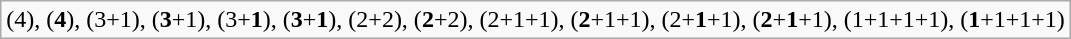<table class="wikitable">
<tr>
<td>(4), (<strong>4</strong>), (3+1), (<strong>3</strong>+1), (3+<strong>1</strong>), (<strong>3</strong>+<strong>1</strong>), (2+2), (<strong>2</strong>+2), (2+1+1), (<strong>2</strong>+1+1), (2+<strong>1</strong>+1), (<strong>2</strong>+<strong>1</strong>+1), (1+1+1+1), (<strong>1</strong>+1+1+1)</td>
</tr>
</table>
